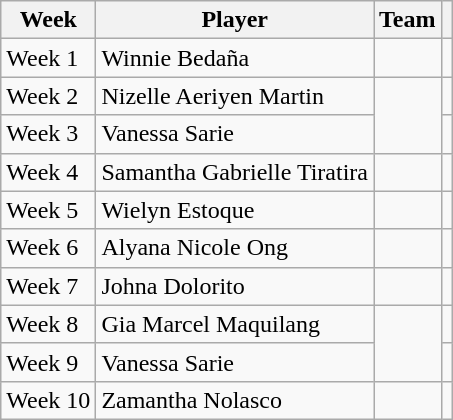<table class="wikitable">
<tr>
<th>Week</th>
<th>Player</th>
<th>Team</th>
<th></th>
</tr>
<tr>
<td>Week 1</td>
<td>Winnie Bedaña</td>
<td></td>
<td></td>
</tr>
<tr>
<td>Week 2</td>
<td>Nizelle Aeriyen Martin</td>
<td rowspan="2"></td>
<td></td>
</tr>
<tr>
<td>Week 3</td>
<td>Vanessa Sarie</td>
<td></td>
</tr>
<tr>
<td>Week 4</td>
<td>Samantha Gabrielle Tiratira</td>
<td></td>
<td></td>
</tr>
<tr>
<td>Week 5</td>
<td>Wielyn Estoque</td>
<td></td>
<td></td>
</tr>
<tr>
<td>Week 6</td>
<td>Alyana Nicole Ong</td>
<td></td>
<td></td>
</tr>
<tr>
<td>Week 7</td>
<td>Johna Dolorito</td>
<td></td>
<td></td>
</tr>
<tr>
<td>Week 8</td>
<td>Gia Marcel Maquilang</td>
<td rowspan="2"></td>
<td></td>
</tr>
<tr>
<td>Week 9</td>
<td>Vanessa Sarie</td>
<td></td>
</tr>
<tr>
<td>Week 10</td>
<td>Zamantha Nolasco</td>
<td></td>
<td></td>
</tr>
</table>
